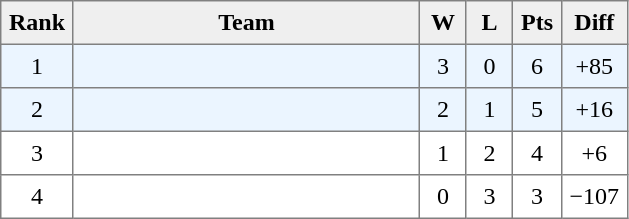<table style=border-collapse:collapse border=1 cellspacing=0 cellpadding=5>
<tr align=center bgcolor=#efefef>
<th width=20>Rank</th>
<th width=220>Team</th>
<th width=20>W</th>
<th width=20>L</th>
<th width=20>Pts</th>
<th width=25>Diff</th>
</tr>
<tr align=center bgcolor=#EBF5FF>
<td>1</td>
<td align=left></td>
<td>3</td>
<td>0</td>
<td>6</td>
<td>+85</td>
</tr>
<tr align=center bgcolor=#EBF5FF>
<td>2</td>
<td align=left></td>
<td>2</td>
<td>1</td>
<td>5</td>
<td>+16</td>
</tr>
<tr align=center>
<td>3</td>
<td align=left></td>
<td>1</td>
<td>2</td>
<td>4</td>
<td>+6</td>
</tr>
<tr align=center>
<td>4</td>
<td align=left></td>
<td>0</td>
<td>3</td>
<td>3</td>
<td>−107</td>
</tr>
</table>
